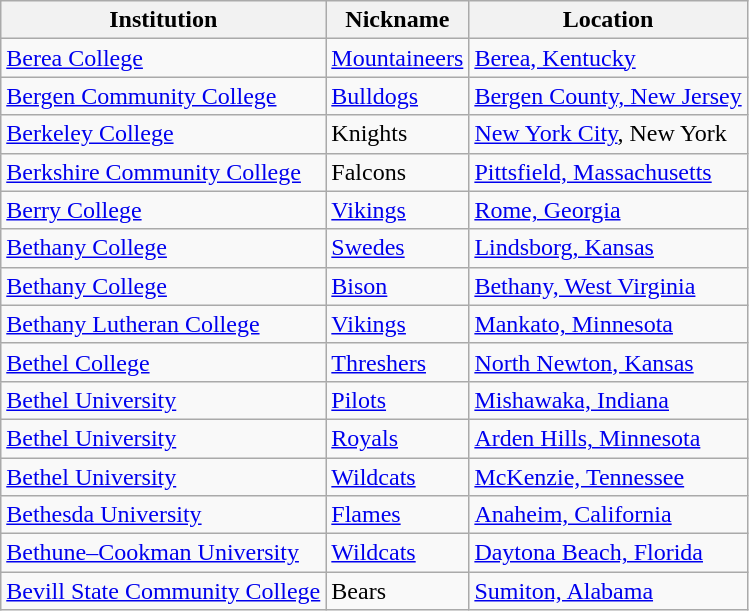<table class="wikitable">
<tr>
<th>Institution</th>
<th>Nickname</th>
<th>Location</th>
</tr>
<tr>
<td><a href='#'>Berea College</a></td>
<td><a href='#'>Mountaineers</a></td>
<td><a href='#'>Berea, Kentucky</a></td>
</tr>
<tr>
<td><a href='#'>Bergen Community College</a></td>
<td><a href='#'>Bulldogs</a></td>
<td><a href='#'>Bergen County, New Jersey</a></td>
</tr>
<tr>
<td><a href='#'>Berkeley College</a></td>
<td>Knights</td>
<td><a href='#'>New York City</a>, New York</td>
</tr>
<tr>
<td><a href='#'>Berkshire Community College</a></td>
<td>Falcons</td>
<td><a href='#'>Pittsfield, Massachusetts</a></td>
</tr>
<tr>
<td><a href='#'>Berry College</a></td>
<td><a href='#'>Vikings</a></td>
<td><a href='#'>Rome, Georgia</a></td>
</tr>
<tr>
<td><a href='#'>Bethany College</a></td>
<td><a href='#'>Swedes</a></td>
<td><a href='#'>Lindsborg, Kansas</a></td>
</tr>
<tr>
<td><a href='#'>Bethany College</a></td>
<td><a href='#'>Bison</a></td>
<td><a href='#'>Bethany, West Virginia</a></td>
</tr>
<tr>
<td><a href='#'>Bethany Lutheran College</a></td>
<td><a href='#'>Vikings</a></td>
<td><a href='#'>Mankato, Minnesota</a></td>
</tr>
<tr>
<td><a href='#'>Bethel College</a></td>
<td><a href='#'>Threshers</a></td>
<td><a href='#'>North Newton, Kansas</a></td>
</tr>
<tr>
<td><a href='#'>Bethel University</a></td>
<td><a href='#'>Pilots</a></td>
<td><a href='#'>Mishawaka, Indiana</a></td>
</tr>
<tr>
<td><a href='#'>Bethel University</a></td>
<td><a href='#'>Royals</a></td>
<td><a href='#'>Arden Hills, Minnesota</a></td>
</tr>
<tr>
<td><a href='#'>Bethel University</a></td>
<td><a href='#'>Wildcats</a></td>
<td><a href='#'>McKenzie, Tennessee</a></td>
</tr>
<tr>
<td><a href='#'>Bethesda University</a></td>
<td><a href='#'>Flames</a></td>
<td><a href='#'>Anaheim, California</a></td>
</tr>
<tr>
<td><a href='#'>Bethune–Cookman University</a></td>
<td><a href='#'>Wildcats</a></td>
<td><a href='#'>Daytona Beach, Florida</a></td>
</tr>
<tr>
<td><a href='#'>Bevill State Community College</a></td>
<td>Bears</td>
<td><a href='#'>Sumiton, Alabama</a></td>
</tr>
</table>
